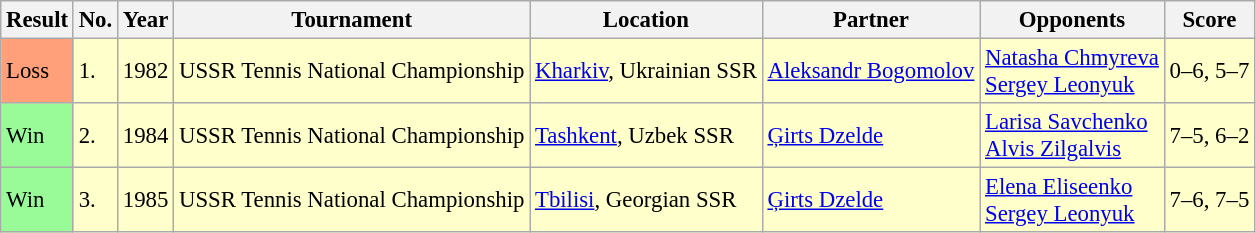<table class="wikitable" style="font-size:95%">
<tr>
<th>Result</th>
<th>No.</th>
<th>Year</th>
<th>Tournament</th>
<th>Location</th>
<th>Partner</th>
<th>Opponents</th>
<th>Score</th>
</tr>
<tr bgcolor=#FFFFCC>
<td style="background:#ffa07a;">Loss</td>
<td>1.</td>
<td>1982</td>
<td>USSR Tennis National Championship</td>
<td><a href='#'>Kharkiv</a>, Ukrainian SSR</td>
<td> <a href='#'>Aleksandr Bogomolov</a></td>
<td> <a href='#'>Natasha Chmyreva</a> <br>  <a href='#'>Sergey Leonyuk</a></td>
<td>0–6, 5–7</td>
</tr>
<tr bgcolor=#FFFFCC>
<td style="background:#98fb98;">Win</td>
<td>2.</td>
<td>1984</td>
<td>USSR Tennis National Championship</td>
<td><a href='#'>Tashkent</a>, Uzbek SSR</td>
<td> <a href='#'>Ģirts Dzelde</a></td>
<td> <a href='#'>Larisa Savchenko</a> <br>  <a href='#'>Alvis Zilgalvis</a></td>
<td>7–5, 6–2</td>
</tr>
<tr bgcolor=#FFFFCC>
<td style="background:#98fb98;">Win</td>
<td>3.</td>
<td>1985</td>
<td>USSR Tennis National Championship</td>
<td><a href='#'>Tbilisi</a>, Georgian SSR</td>
<td> <a href='#'>Ģirts Dzelde</a></td>
<td> <a href='#'>Elena Eliseenko</a> <br>  <a href='#'>Sergey Leonyuk</a></td>
<td>7–6, 7–5</td>
</tr>
</table>
